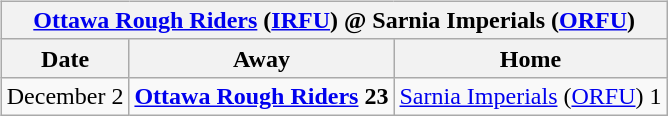<table cellspacing="10">
<tr>
<td valign="top"><br><table class="wikitable">
<tr>
<th colspan="4"><a href='#'>Ottawa Rough Riders</a> (<a href='#'>IRFU</a>) @ Sarnia Imperials (<a href='#'>ORFU</a>)</th>
</tr>
<tr>
<th>Date</th>
<th>Away</th>
<th>Home</th>
</tr>
<tr>
<td>December 2</td>
<td><strong><a href='#'>Ottawa Rough Riders</a> 23</strong></td>
<td><a href='#'>Sarnia Imperials</a> (<a href='#'>ORFU</a>) 1</td>
</tr>
</table>
</td>
</tr>
</table>
